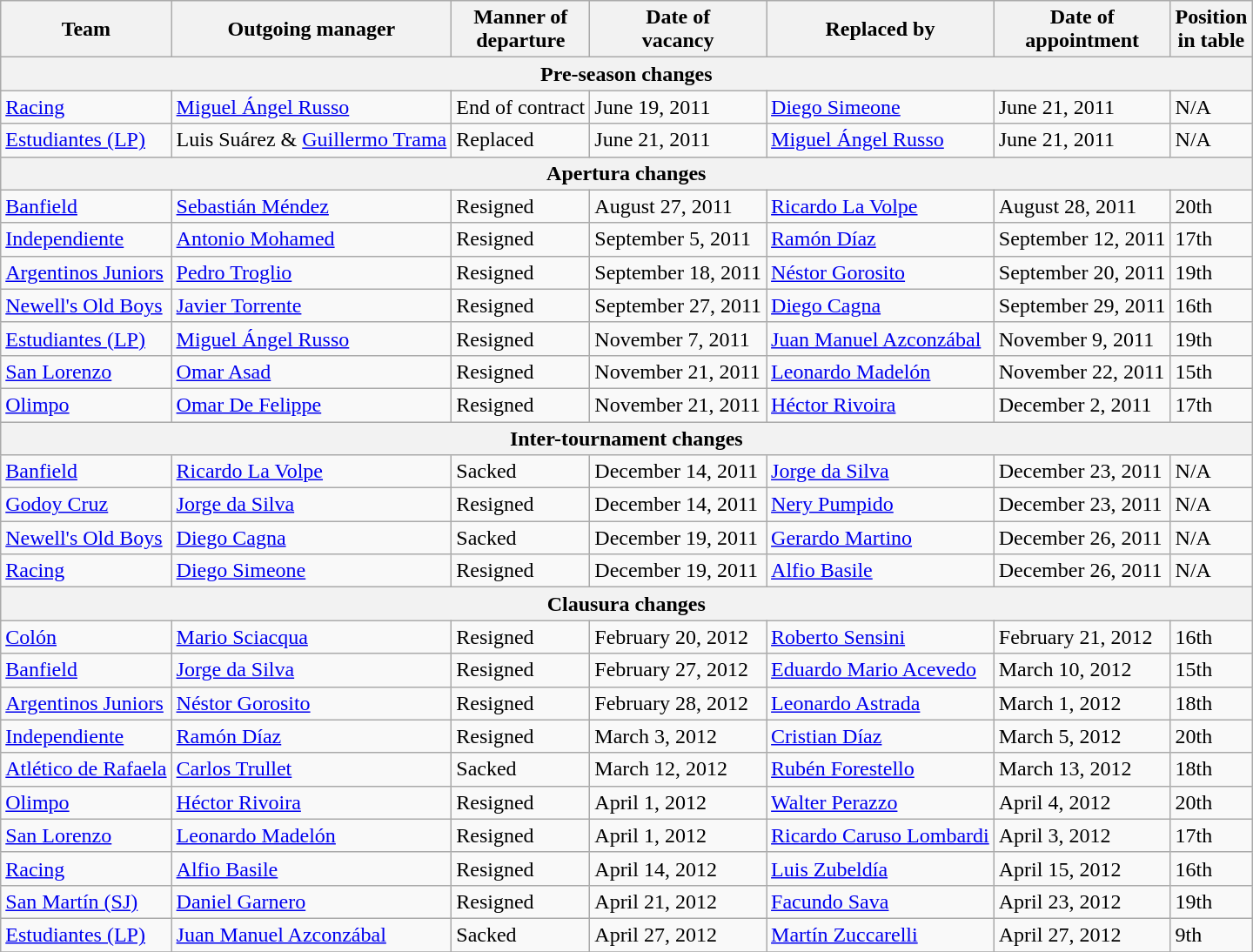<table class="wikitable" border="1">
<tr>
<th>Team</th>
<th>Outgoing manager</th>
<th>Manner of<br>departure</th>
<th>Date of<br>vacancy</th>
<th>Replaced by</th>
<th>Date of<br>appointment</th>
<th>Position<br>in table</th>
</tr>
<tr>
<th colspan=7>Pre-season changes</th>
</tr>
<tr>
<td><a href='#'>Racing</a></td>
<td><a href='#'>Miguel Ángel Russo</a></td>
<td>End of contract</td>
<td>June 19, 2011</td>
<td><a href='#'>Diego Simeone</a></td>
<td>June 21, 2011</td>
<td>N/A</td>
</tr>
<tr>
<td><a href='#'>Estudiantes (LP)</a></td>
<td>Luis Suárez & <a href='#'>Guillermo Trama</a></td>
<td>Replaced</td>
<td>June 21, 2011</td>
<td><a href='#'>Miguel Ángel Russo</a></td>
<td>June 21, 2011</td>
<td>N/A</td>
</tr>
<tr>
<th colspan=7>Apertura changes</th>
</tr>
<tr>
<td><a href='#'>Banfield</a></td>
<td><a href='#'>Sebastián Méndez</a></td>
<td>Resigned</td>
<td>August 27, 2011</td>
<td><a href='#'>Ricardo La Volpe</a></td>
<td>August 28, 2011</td>
<td>20th</td>
</tr>
<tr>
<td><a href='#'>Independiente</a></td>
<td><a href='#'>Antonio Mohamed</a></td>
<td>Resigned</td>
<td>September 5, 2011</td>
<td><a href='#'>Ramón Díaz</a></td>
<td>September 12, 2011</td>
<td>17th</td>
</tr>
<tr>
<td><a href='#'>Argentinos Juniors</a></td>
<td><a href='#'>Pedro Troglio</a></td>
<td>Resigned</td>
<td>September 18, 2011</td>
<td><a href='#'>Néstor Gorosito</a></td>
<td>September 20, 2011</td>
<td>19th</td>
</tr>
<tr>
<td><a href='#'>Newell's Old Boys</a></td>
<td><a href='#'>Javier Torrente</a></td>
<td>Resigned</td>
<td>September 27, 2011</td>
<td><a href='#'>Diego Cagna</a></td>
<td>September 29, 2011</td>
<td>16th</td>
</tr>
<tr>
<td><a href='#'>Estudiantes (LP)</a></td>
<td><a href='#'>Miguel Ángel Russo</a></td>
<td>Resigned</td>
<td>November 7, 2011</td>
<td><a href='#'>Juan Manuel Azconzábal</a></td>
<td>November 9, 2011</td>
<td>19th</td>
</tr>
<tr>
<td><a href='#'>San Lorenzo</a></td>
<td><a href='#'>Omar Asad</a></td>
<td>Resigned</td>
<td>November 21, 2011</td>
<td><a href='#'>Leonardo Madelón</a></td>
<td>November 22, 2011</td>
<td>15th</td>
</tr>
<tr>
<td><a href='#'>Olimpo</a></td>
<td><a href='#'>Omar De Felippe</a></td>
<td>Resigned</td>
<td>November 21, 2011</td>
<td><a href='#'>Héctor Rivoira</a></td>
<td>December 2, 2011</td>
<td>17th</td>
</tr>
<tr>
<th colspan=7>Inter-tournament changes</th>
</tr>
<tr>
<td><a href='#'>Banfield</a></td>
<td><a href='#'>Ricardo La Volpe</a></td>
<td>Sacked</td>
<td>December 14, 2011</td>
<td><a href='#'>Jorge da Silva</a></td>
<td>December 23, 2011</td>
<td>N/A</td>
</tr>
<tr>
<td><a href='#'>Godoy Cruz</a></td>
<td><a href='#'>Jorge da Silva</a></td>
<td>Resigned</td>
<td>December 14, 2011</td>
<td><a href='#'>Nery Pumpido</a></td>
<td>December 23, 2011</td>
<td>N/A</td>
</tr>
<tr>
<td><a href='#'>Newell's Old Boys</a></td>
<td><a href='#'>Diego Cagna</a></td>
<td>Sacked</td>
<td>December 19, 2011</td>
<td><a href='#'>Gerardo Martino</a></td>
<td>December 26, 2011</td>
<td>N/A</td>
</tr>
<tr>
<td><a href='#'>Racing</a></td>
<td><a href='#'>Diego Simeone</a></td>
<td>Resigned</td>
<td>December 19, 2011</td>
<td><a href='#'>Alfio Basile</a></td>
<td>December 26, 2011</td>
<td>N/A</td>
</tr>
<tr>
<th colspan=7>Clausura changes</th>
</tr>
<tr>
<td><a href='#'>Colón</a></td>
<td><a href='#'>Mario Sciacqua</a></td>
<td>Resigned</td>
<td>February 20, 2012</td>
<td><a href='#'>Roberto Sensini</a></td>
<td>February 21, 2012</td>
<td>16th</td>
</tr>
<tr>
<td><a href='#'>Banfield</a></td>
<td><a href='#'>Jorge da Silva</a></td>
<td>Resigned</td>
<td>February 27, 2012</td>
<td><a href='#'>Eduardo Mario Acevedo</a></td>
<td>March 10, 2012</td>
<td>15th</td>
</tr>
<tr>
<td><a href='#'>Argentinos Juniors</a></td>
<td><a href='#'>Néstor Gorosito</a></td>
<td>Resigned</td>
<td>February 28, 2012</td>
<td><a href='#'>Leonardo Astrada</a></td>
<td>March 1, 2012</td>
<td>18th</td>
</tr>
<tr>
<td><a href='#'>Independiente</a></td>
<td><a href='#'>Ramón Díaz</a></td>
<td>Resigned</td>
<td>March 3, 2012</td>
<td><a href='#'>Cristian Díaz</a></td>
<td>March 5, 2012</td>
<td>20th</td>
</tr>
<tr>
<td><a href='#'>Atlético de Rafaela</a></td>
<td><a href='#'>Carlos Trullet</a></td>
<td>Sacked</td>
<td>March 12, 2012</td>
<td><a href='#'>Rubén Forestello</a></td>
<td>March 13, 2012</td>
<td>18th</td>
</tr>
<tr>
<td><a href='#'>Olimpo</a></td>
<td><a href='#'>Héctor Rivoira</a></td>
<td>Resigned</td>
<td>April 1, 2012</td>
<td><a href='#'>Walter Perazzo</a></td>
<td>April 4, 2012</td>
<td>20th</td>
</tr>
<tr>
<td><a href='#'>San Lorenzo</a></td>
<td><a href='#'>Leonardo Madelón</a></td>
<td>Resigned</td>
<td>April 1, 2012</td>
<td><a href='#'>Ricardo Caruso Lombardi</a></td>
<td>April 3, 2012</td>
<td>17th</td>
</tr>
<tr>
<td><a href='#'>Racing</a></td>
<td><a href='#'>Alfio Basile</a></td>
<td>Resigned</td>
<td>April 14, 2012</td>
<td><a href='#'>Luis Zubeldía</a></td>
<td>April 15, 2012</td>
<td>16th</td>
</tr>
<tr>
<td><a href='#'>San Martín (SJ)</a></td>
<td><a href='#'>Daniel Garnero</a></td>
<td>Resigned</td>
<td>April 21, 2012</td>
<td><a href='#'>Facundo Sava</a></td>
<td>April 23, 2012</td>
<td>19th</td>
</tr>
<tr>
<td><a href='#'>Estudiantes (LP)</a></td>
<td><a href='#'>Juan Manuel Azconzábal</a></td>
<td>Sacked</td>
<td>April 27, 2012</td>
<td><a href='#'>Martín Zuccarelli</a></td>
<td>April 27, 2012</td>
<td>9th</td>
</tr>
<tr>
</tr>
</table>
